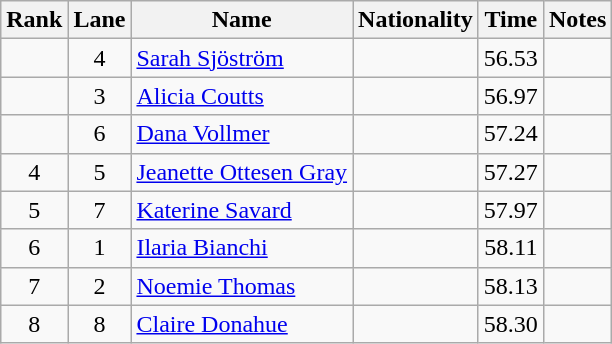<table class="wikitable sortable" style="text-align:center">
<tr>
<th>Rank</th>
<th>Lane</th>
<th>Name</th>
<th>Nationality</th>
<th>Time</th>
<th>Notes</th>
</tr>
<tr>
<td></td>
<td>4</td>
<td align=left><a href='#'>Sarah Sjöström</a></td>
<td align=left></td>
<td>56.53</td>
<td></td>
</tr>
<tr>
<td></td>
<td>3</td>
<td align=left><a href='#'>Alicia Coutts</a></td>
<td align=left></td>
<td>56.97</td>
<td></td>
</tr>
<tr>
<td></td>
<td>6</td>
<td align=left><a href='#'>Dana Vollmer</a></td>
<td align=left></td>
<td>57.24</td>
<td></td>
</tr>
<tr>
<td>4</td>
<td>5</td>
<td align=left><a href='#'>Jeanette Ottesen Gray</a></td>
<td align=left></td>
<td>57.27</td>
<td></td>
</tr>
<tr>
<td>5</td>
<td>7</td>
<td align=left><a href='#'>Katerine Savard</a></td>
<td align=left></td>
<td>57.97</td>
<td></td>
</tr>
<tr>
<td>6</td>
<td>1</td>
<td align=left><a href='#'>Ilaria Bianchi</a></td>
<td align=left></td>
<td>58.11</td>
<td></td>
</tr>
<tr>
<td>7</td>
<td>2</td>
<td align=left><a href='#'>Noemie Thomas</a></td>
<td align=left></td>
<td>58.13</td>
<td></td>
</tr>
<tr>
<td>8</td>
<td>8</td>
<td align=left><a href='#'>Claire Donahue</a></td>
<td align=left></td>
<td>58.30</td>
<td></td>
</tr>
</table>
